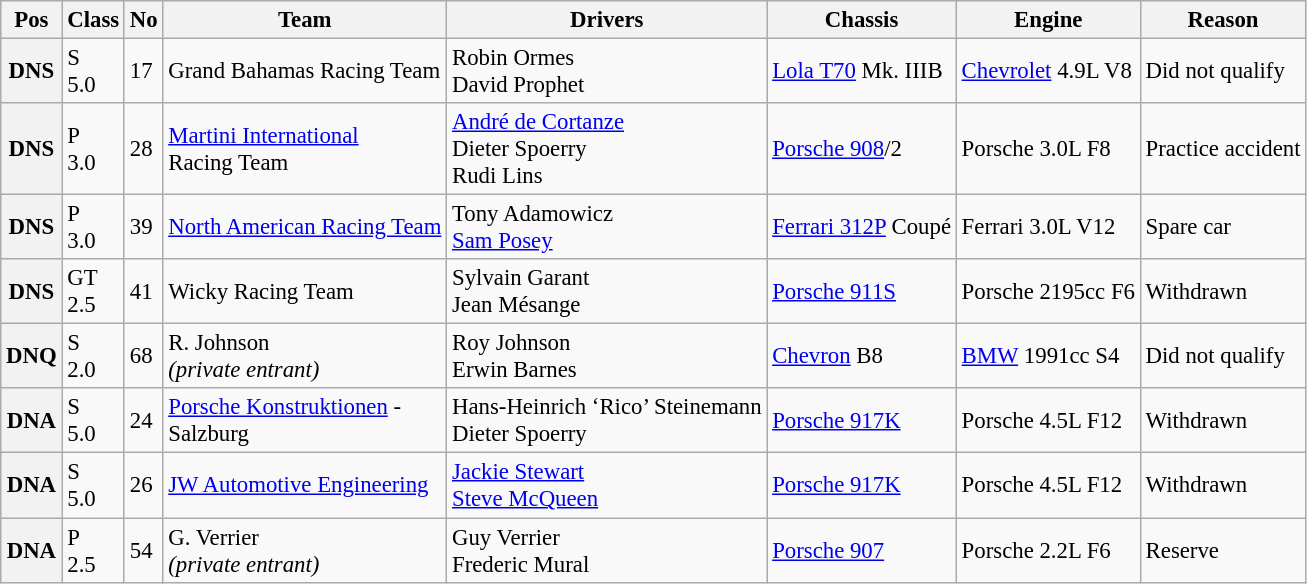<table class="wikitable" style="font-size: 95%;">
<tr>
<th>Pos</th>
<th>Class</th>
<th>No</th>
<th>Team</th>
<th>Drivers</th>
<th>Chassis</th>
<th>Engine</th>
<th>Reason</th>
</tr>
<tr>
<th>DNS</th>
<td>S<br>5.0</td>
<td>17</td>
<td> Grand Bahamas Racing Team</td>
<td> Robin Ormes<br> David Prophet</td>
<td><a href='#'>Lola T70</a> Mk. IIIB</td>
<td><a href='#'>Chevrolet</a> 4.9L V8</td>
<td>Did not qualify</td>
</tr>
<tr>
<th>DNS</th>
<td>P<br>3.0</td>
<td>28</td>
<td> <a href='#'>Martini International</a><br>Racing Team</td>
<td> <a href='#'>André de Cortanze</a><br> Dieter Spoerry<br> Rudi Lins</td>
<td><a href='#'>Porsche 908</a>/2</td>
<td>Porsche 3.0L F8</td>
<td>Practice accident</td>
</tr>
<tr>
<th>DNS</th>
<td>P<br>3.0</td>
<td>39</td>
<td> <a href='#'>North American Racing Team</a></td>
<td> Tony Adamowicz<br> <a href='#'>Sam Posey</a></td>
<td><a href='#'>Ferrari 312P</a> Coupé</td>
<td>Ferrari 3.0L V12</td>
<td>Spare car</td>
</tr>
<tr>
<th>DNS</th>
<td>GT<br>2.5</td>
<td>41</td>
<td> Wicky Racing Team</td>
<td> Sylvain Garant<br> Jean Mésange</td>
<td><a href='#'>Porsche 911S</a></td>
<td>Porsche 2195cc F6</td>
<td>Withdrawn</td>
</tr>
<tr>
<th>DNQ</th>
<td>S<br>2.0</td>
<td>68</td>
<td> R. Johnson<br><em>(private entrant)</em></td>
<td> Roy Johnson<br> Erwin Barnes</td>
<td><a href='#'>Chevron</a> B8</td>
<td><a href='#'>BMW</a> 1991cc S4</td>
<td>Did not qualify</td>
</tr>
<tr>
<th>DNA</th>
<td>S<br>5.0</td>
<td>24</td>
<td> <a href='#'>Porsche Konstruktionen</a> -<br>Salzburg</td>
<td> Hans-Heinrich ‘Rico’ Steinemann<br> Dieter Spoerry</td>
<td><a href='#'>Porsche 917K</a></td>
<td>Porsche 4.5L F12</td>
<td>Withdrawn</td>
</tr>
<tr>
<th>DNA</th>
<td>S<br>5.0</td>
<td>26</td>
<td> <a href='#'>JW Automotive Engineering</a></td>
<td> <a href='#'>Jackie Stewart</a><br> <a href='#'>Steve McQueen</a></td>
<td><a href='#'>Porsche 917K</a></td>
<td>Porsche 4.5L F12</td>
<td>Withdrawn</td>
</tr>
<tr>
<th>DNA</th>
<td>P<br>2.5</td>
<td>54</td>
<td> G. Verrier<br><em>(private entrant)</em></td>
<td> Guy Verrier<br> Frederic Mural</td>
<td><a href='#'>Porsche 907</a></td>
<td>Porsche 2.2L F6</td>
<td>Reserve</td>
</tr>
</table>
